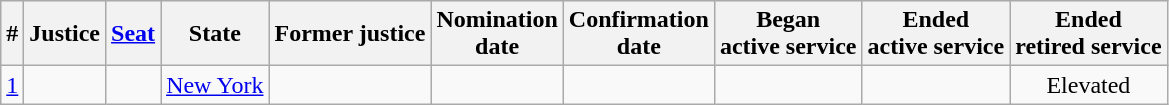<table class="sortable wikitable">
<tr bgcolor="#ececec">
<th>#</th>
<th>Justice</th>
<th><a href='#'>Seat</a></th>
<th>State</th>
<th>Former justice</th>
<th>Nomination<br>date</th>
<th>Confirmation<br>date</th>
<th>Began<br>active service</th>
<th>Ended<br>active service</th>
<th>Ended<br>retired service</th>
</tr>
<tr>
<td><a href='#'>1</a></td>
<td></td>
<td align="center"></td>
<td><a href='#'>New York</a></td>
<td></td>
<td></td>
<td></td>
<td></td>
<td></td>
<td align="center">Elevated</td>
</tr>
</table>
